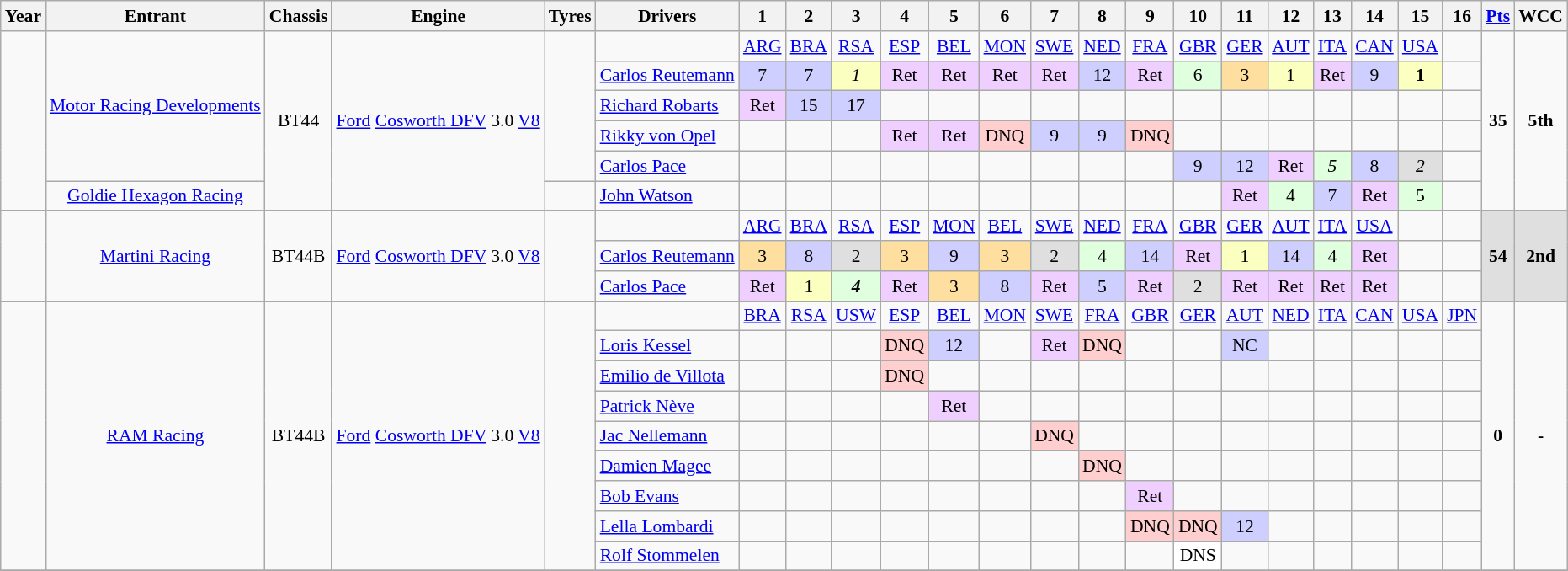<table class="wikitable" style="text-align:center; font-size:90%">
<tr>
<th>Year</th>
<th>Entrant</th>
<th>Chassis</th>
<th>Engine</th>
<th>Tyres</th>
<th>Drivers</th>
<th>1</th>
<th>2</th>
<th>3</th>
<th>4</th>
<th>5</th>
<th>6</th>
<th>7</th>
<th>8</th>
<th>9</th>
<th>10</th>
<th>11</th>
<th>12</th>
<th>13</th>
<th>14</th>
<th>15</th>
<th>16</th>
<th><a href='#'>Pts</a></th>
<th>WCC</th>
</tr>
<tr>
<td rowspan=6></td>
<td rowspan=5><a href='#'>Motor Racing Developments</a></td>
<td rowspan=6>BT44</td>
<td rowspan=6><a href='#'>Ford</a> <a href='#'>Cosworth DFV</a> 3.0 <a href='#'>V8</a></td>
<td rowspan=5></td>
<td></td>
<td><a href='#'>ARG</a></td>
<td><a href='#'>BRA</a></td>
<td><a href='#'>RSA</a></td>
<td><a href='#'>ESP</a></td>
<td><a href='#'>BEL</a></td>
<td><a href='#'>MON</a></td>
<td><a href='#'>SWE</a></td>
<td><a href='#'>NED</a></td>
<td><a href='#'>FRA</a></td>
<td><a href='#'>GBR</a></td>
<td><a href='#'>GER</a></td>
<td><a href='#'>AUT</a></td>
<td><a href='#'>ITA</a></td>
<td><a href='#'>CAN</a></td>
<td><a href='#'>USA</a></td>
<td></td>
<td rowspan=6><strong>35</strong></td>
<td rowspan=6><strong>5th</strong></td>
</tr>
<tr>
<td align="left"><a href='#'>Carlos Reutemann</a></td>
<td style="background:#CFCFFF;">7</td>
<td style="background:#CFCFFF;">7</td>
<td style="background:#FBFFBF;"><em>1</em></td>
<td style="background:#EFCFFF;">Ret</td>
<td style="background:#EFCFFF;">Ret</td>
<td style="background:#EFCFFF;">Ret</td>
<td style="background:#EFCFFF;">Ret</td>
<td style="background:#CFCFFF;">12</td>
<td style="background:#EFCFFF;">Ret</td>
<td style="background:#DFFFDF;">6</td>
<td style="background:#FFDF9F;">3</td>
<td style="background:#FBFFBF;">1</td>
<td style="background:#EFCFFF;">Ret</td>
<td style="background:#CFCFFF;">9</td>
<td style="background:#FBFFBF;"><strong>1</strong></td>
<td></td>
</tr>
<tr>
<td align="left"><a href='#'>Richard Robarts</a></td>
<td style="background:#EFCFFF;">Ret</td>
<td style="background:#CFCFFF;">15</td>
<td style="background:#CFCFFF;">17</td>
<td></td>
<td></td>
<td></td>
<td></td>
<td></td>
<td></td>
<td></td>
<td></td>
<td></td>
<td></td>
<td></td>
<td></td>
<td></td>
</tr>
<tr>
<td align="left"><a href='#'>Rikky von Opel</a></td>
<td></td>
<td></td>
<td></td>
<td style="background:#EFCFFF;">Ret</td>
<td style="background:#EFCFFF;">Ret</td>
<td style="background:#FFCFCF;">DNQ</td>
<td style="background:#CFCFFF;">9</td>
<td style="background:#CFCFFF;">9</td>
<td style="background:#FFCFCF;">DNQ</td>
<td></td>
<td></td>
<td></td>
<td></td>
<td></td>
<td></td>
<td></td>
</tr>
<tr>
<td align="left"><a href='#'>Carlos Pace</a></td>
<td></td>
<td></td>
<td></td>
<td></td>
<td></td>
<td></td>
<td></td>
<td></td>
<td></td>
<td style="background:#CFCFFF;">9</td>
<td style="background:#CFCFFF;">12</td>
<td style="background:#EFCFFF;">Ret</td>
<td style="background:#DFFFDF;"><em>5</em></td>
<td style="background:#CFCFFF;">8</td>
<td style="background:#DFDFDF;"><em>2</em></td>
<td></td>
</tr>
<tr>
<td><a href='#'>Goldie Hexagon Racing</a></td>
<td></td>
<td align="left"><a href='#'>John Watson</a></td>
<td></td>
<td></td>
<td></td>
<td></td>
<td></td>
<td></td>
<td></td>
<td></td>
<td></td>
<td></td>
<td style="background:#EFCFFF;">Ret</td>
<td style="background:#DFFFDF;">4</td>
<td style="background:#CFCFFF;">7</td>
<td style="background:#EFCFFF;">Ret</td>
<td style="background:#DFFFDF;">5</td>
<td></td>
</tr>
<tr>
<td rowspan=3></td>
<td rowspan=3><a href='#'>Martini Racing</a></td>
<td rowspan=3>BT44B</td>
<td rowspan=3><a href='#'>Ford</a> <a href='#'>Cosworth DFV</a> 3.0 <a href='#'>V8</a></td>
<td rowspan=3></td>
<td></td>
<td><a href='#'>ARG</a></td>
<td><a href='#'>BRA</a></td>
<td><a href='#'>RSA</a></td>
<td><a href='#'>ESP</a></td>
<td><a href='#'>MON</a></td>
<td><a href='#'>BEL</a></td>
<td><a href='#'>SWE</a></td>
<td><a href='#'>NED</a></td>
<td><a href='#'>FRA</a></td>
<td><a href='#'>GBR</a></td>
<td><a href='#'>GER</a></td>
<td><a href='#'>AUT</a></td>
<td><a href='#'>ITA</a></td>
<td><a href='#'>USA</a></td>
<td></td>
<td></td>
<td rowspan=3 style="background:#DFDFDF;"><strong>54</strong></td>
<td rowspan=3 style="background:#DFDFDF;"><strong>2nd</strong></td>
</tr>
<tr>
<td align="left"><a href='#'>Carlos Reutemann</a></td>
<td style="background:#FFDF9F;">3</td>
<td style="background:#CFCFFF;">8</td>
<td style="background:#DFDFDF;">2</td>
<td style="background:#FFDF9F;">3</td>
<td style="background:#CFCFFF;">9</td>
<td style="background:#FFDF9F;">3</td>
<td style="background:#DFDFDF;">2</td>
<td style="background:#DFFFDF;">4</td>
<td style="background:#CFCFFF;">14</td>
<td style="background:#EFCFFF;">Ret</td>
<td style="background:#FBFFBF;">1</td>
<td style="background:#CFCFFF;">14</td>
<td style="background:#DFFFDF;">4</td>
<td style="background:#EFCFFF;">Ret</td>
<td></td>
<td></td>
</tr>
<tr>
<td align="left"><a href='#'>Carlos Pace</a></td>
<td style="background:#EFCFFF;">Ret</td>
<td style="background:#FBFFBF;">1</td>
<td style="background:#DFFFDF;"><strong><em>4</em></strong></td>
<td style="background:#EFCFFF;">Ret</td>
<td style="background:#FFDF9F;">3</td>
<td style="background:#CFCFFF;">8</td>
<td style="background:#EFCFFF;">Ret</td>
<td style="background:#CFCFFF;">5</td>
<td style="background:#EFCFFF;">Ret</td>
<td style="background:#DFDFDF;">2</td>
<td style="background:#EFCFFF;">Ret</td>
<td style="background:#EFCFFF;">Ret</td>
<td style="background:#EFCFFF;">Ret</td>
<td style="background:#EFCFFF;">Ret</td>
<td></td>
<td></td>
</tr>
<tr>
<td rowspan=9></td>
<td rowspan=9><a href='#'>RAM Racing</a></td>
<td rowspan=9>BT44B</td>
<td rowspan=9><a href='#'>Ford</a> <a href='#'>Cosworth DFV</a> 3.0 <a href='#'>V8</a></td>
<td rowspan=9></td>
<td></td>
<td><a href='#'>BRA</a></td>
<td><a href='#'>RSA</a></td>
<td><a href='#'>USW</a></td>
<td><a href='#'>ESP</a></td>
<td><a href='#'>BEL</a></td>
<td><a href='#'>MON</a></td>
<td><a href='#'>SWE</a></td>
<td><a href='#'>FRA</a></td>
<td><a href='#'>GBR</a></td>
<td><a href='#'>GER</a></td>
<td><a href='#'>AUT</a></td>
<td><a href='#'>NED</a></td>
<td><a href='#'>ITA</a></td>
<td><a href='#'>CAN</a></td>
<td><a href='#'>USA</a></td>
<td><a href='#'>JPN</a></td>
<td rowspan=9><strong>0</strong></td>
<td rowspan=9><strong>-</strong></td>
</tr>
<tr>
<td align="left"><a href='#'>Loris Kessel</a></td>
<td></td>
<td></td>
<td></td>
<td style="background:#FFCFCF;">DNQ</td>
<td style="background:#CFCFFF;">12</td>
<td></td>
<td style="background:#EFCFFF;">Ret</td>
<td style="background:#FFCFCF;">DNQ</td>
<td></td>
<td></td>
<td style="background:#CFCFFF;">NC</td>
<td></td>
<td></td>
<td></td>
<td></td>
<td></td>
</tr>
<tr>
<td align="left"><a href='#'>Emilio de Villota</a></td>
<td></td>
<td></td>
<td></td>
<td style="background:#FFCFCF;">DNQ</td>
<td></td>
<td></td>
<td></td>
<td></td>
<td></td>
<td></td>
<td></td>
<td></td>
<td></td>
<td></td>
<td></td>
<td></td>
</tr>
<tr>
<td align="left"><a href='#'>Patrick Nève</a></td>
<td></td>
<td></td>
<td></td>
<td></td>
<td style="background:#EFCFFF;">Ret</td>
<td></td>
<td></td>
<td></td>
<td></td>
<td></td>
<td></td>
<td></td>
<td></td>
<td></td>
<td></td>
<td></td>
</tr>
<tr>
<td align="left"><a href='#'>Jac Nellemann</a></td>
<td></td>
<td></td>
<td></td>
<td></td>
<td></td>
<td></td>
<td style="background:#FFCFCF;">DNQ</td>
<td></td>
<td></td>
<td></td>
<td></td>
<td></td>
<td></td>
<td></td>
<td></td>
<td></td>
</tr>
<tr>
<td align="left"><a href='#'>Damien Magee</a></td>
<td></td>
<td></td>
<td></td>
<td></td>
<td></td>
<td></td>
<td></td>
<td style="background:#FFCFCF;">DNQ</td>
<td></td>
<td></td>
<td></td>
<td></td>
<td></td>
<td></td>
<td></td>
<td></td>
</tr>
<tr>
<td align="left"><a href='#'>Bob Evans</a></td>
<td></td>
<td></td>
<td></td>
<td></td>
<td></td>
<td></td>
<td></td>
<td></td>
<td style="background:#EFCFFF;">Ret</td>
<td></td>
<td></td>
<td></td>
<td></td>
<td></td>
<td></td>
<td></td>
</tr>
<tr>
<td align="left"><a href='#'>Lella Lombardi</a></td>
<td></td>
<td></td>
<td></td>
<td></td>
<td></td>
<td></td>
<td></td>
<td></td>
<td style="background:#FFCFCF;">DNQ</td>
<td style="background:#FFCFCF;">DNQ</td>
<td style="background:#CFCFFF;">12</td>
<td></td>
<td></td>
<td></td>
<td></td>
<td></td>
</tr>
<tr>
<td align="left"><a href='#'>Rolf Stommelen</a></td>
<td></td>
<td></td>
<td></td>
<td></td>
<td></td>
<td></td>
<td></td>
<td></td>
<td></td>
<td style="background:#FFFFFF;">DNS</td>
<td></td>
<td></td>
<td></td>
<td></td>
<td></td>
<td></td>
</tr>
<tr>
</tr>
</table>
